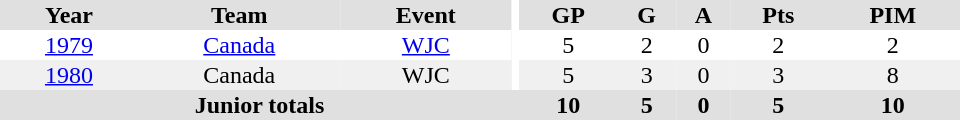<table border="0" cellpadding="1" cellspacing="0" ID="Table3" style="text-align:center; width:40em">
<tr bgcolor="#e0e0e0">
<th>Year</th>
<th>Team</th>
<th>Event</th>
<th rowspan="102" bgcolor="#ffffff"></th>
<th>GP</th>
<th>G</th>
<th>A</th>
<th>Pts</th>
<th>PIM</th>
</tr>
<tr>
<td><a href='#'>1979</a></td>
<td><a href='#'>Canada</a></td>
<td><a href='#'>WJC</a></td>
<td>5</td>
<td>2</td>
<td>0</td>
<td>2</td>
<td>2</td>
</tr>
<tr bgcolor="#f0f0f0">
<td><a href='#'>1980</a></td>
<td>Canada</td>
<td>WJC</td>
<td>5</td>
<td>3</td>
<td>0</td>
<td>3</td>
<td>8</td>
</tr>
<tr bgcolor="#e0e0e0">
<th colspan="4">Junior totals</th>
<th>10</th>
<th>5</th>
<th>0</th>
<th>5</th>
<th>10</th>
</tr>
</table>
